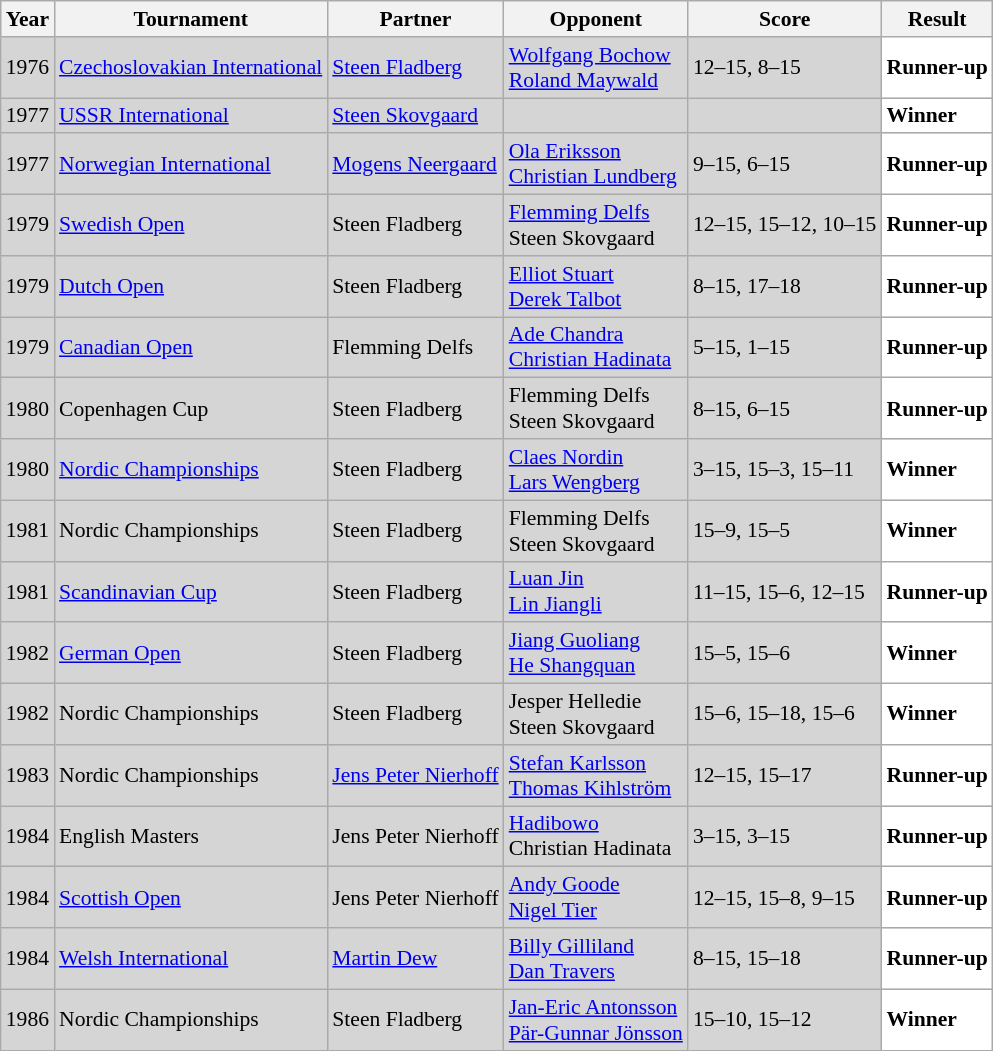<table class="sortable wikitable" style="font-size: 90%;">
<tr>
<th>Year</th>
<th>Tournament</th>
<th>Partner</th>
<th>Opponent</th>
<th>Score</th>
<th>Result</th>
</tr>
<tr style="background:#D5D5D5">
<td align="center">1976</td>
<td><a href='#'>Czechoslovakian International</a></td>
<td> <a href='#'>Steen Fladberg</a></td>
<td> <a href='#'>Wolfgang Bochow</a><br> <a href='#'>Roland Maywald</a></td>
<td>12–15, 8–15</td>
<td style="text-align:left; background:white"> <strong>Runner-up</strong></td>
</tr>
<tr style="background:#D5D5D5">
<td align="center">1977</td>
<td><a href='#'>USSR International</a></td>
<td> <a href='#'>Steen Skovgaard</a></td>
<td> <br></td>
<td></td>
<td style="text-align:left; background:white"> <strong>Winner</strong></td>
</tr>
<tr style="background:#D5D5D5">
<td align="center">1977</td>
<td><a href='#'>Norwegian International</a></td>
<td> <a href='#'>Mogens Neergaard</a></td>
<td> <a href='#'>Ola Eriksson</a><br> <a href='#'>Christian Lundberg</a></td>
<td>9–15, 6–15</td>
<td style="text-align:left; background:white"> <strong>Runner-up</strong></td>
</tr>
<tr style="background:#D5D5D5">
<td align="center">1979</td>
<td><a href='#'>Swedish Open</a></td>
<td> Steen Fladberg</td>
<td> <a href='#'>Flemming Delfs</a><br> Steen Skovgaard</td>
<td>12–15, 15–12, 10–15</td>
<td style="text-align:left; background:white"> <strong>Runner-up</strong></td>
</tr>
<tr style="background:#D5D5D5">
<td align="center">1979</td>
<td><a href='#'>Dutch Open</a></td>
<td> Steen Fladberg</td>
<td> <a href='#'>Elliot Stuart</a><br> <a href='#'>Derek Talbot</a></td>
<td>8–15, 17–18</td>
<td style="text-align:left; background:white"> <strong>Runner-up</strong></td>
</tr>
<tr style="background:#D5D5D5">
<td align="center">1979</td>
<td><a href='#'>Canadian Open</a></td>
<td> Flemming Delfs</td>
<td> <a href='#'>Ade Chandra</a><br> <a href='#'>Christian Hadinata</a></td>
<td>5–15, 1–15</td>
<td style="text-align:left; background:white"> <strong>Runner-up</strong></td>
</tr>
<tr style="background:#D5D5D5">
<td align="center">1980</td>
<td>Copenhagen Cup</td>
<td> Steen Fladberg</td>
<td> Flemming Delfs<br> Steen Skovgaard</td>
<td>8–15, 6–15</td>
<td style="text-align:left; background:white"> <strong>Runner-up</strong></td>
</tr>
<tr style="background:#D5D5D5">
<td align="center">1980</td>
<td><a href='#'>Nordic Championships</a></td>
<td> Steen Fladberg</td>
<td> <a href='#'>Claes Nordin</a><br> <a href='#'>Lars Wengberg</a></td>
<td>3–15, 15–3, 15–11</td>
<td style="text-align:left; background:white"> <strong>Winner</strong></td>
</tr>
<tr style="background:#D5D5D5">
<td align="center">1981</td>
<td>Nordic Championships</td>
<td> Steen Fladberg</td>
<td> Flemming Delfs<br> Steen Skovgaard</td>
<td>15–9, 15–5</td>
<td style="text-align:left; background:white"> <strong>Winner</strong></td>
</tr>
<tr style="background:#D5D5D5">
<td align="center">1981</td>
<td><a href='#'>Scandinavian Cup</a></td>
<td> Steen Fladberg</td>
<td> <a href='#'>Luan Jin</a><br> <a href='#'>Lin Jiangli</a></td>
<td>11–15, 15–6, 12–15</td>
<td style="text-align:left; background: white"> <strong>Runner-up</strong></td>
</tr>
<tr style="background:#D5D5D5">
<td align="center">1982</td>
<td><a href='#'>German Open</a></td>
<td> Steen Fladberg</td>
<td> <a href='#'>Jiang Guoliang</a><br> <a href='#'>He Shangquan</a></td>
<td>15–5, 15–6</td>
<td style="text-align:left; background:white"> <strong>Winner</strong></td>
</tr>
<tr style="background:#D5D5D5">
<td align="center">1982</td>
<td>Nordic Championships</td>
<td> Steen Fladberg</td>
<td> Jesper Helledie<br> Steen Skovgaard</td>
<td>15–6, 15–18, 15–6</td>
<td style="text-align:left; background:white"> <strong>Winner</strong></td>
</tr>
<tr style="background:#D5D5D5">
<td align="center">1983</td>
<td>Nordic Championships</td>
<td> <a href='#'>Jens Peter Nierhoff</a></td>
<td> <a href='#'>Stefan Karlsson</a><br> <a href='#'>Thomas Kihlström</a></td>
<td>12–15, 15–17</td>
<td style="text-align:left; background:white"> <strong>Runner-up</strong></td>
</tr>
<tr style="background:#D5D5D5">
<td align="center">1984</td>
<td>English Masters</td>
<td> Jens Peter Nierhoff</td>
<td> <a href='#'>Hadibowo</a><br> Christian Hadinata</td>
<td>3–15, 3–15</td>
<td style="text-align:left; background:white"> <strong>Runner-up</strong></td>
</tr>
<tr style="background:#D5D5D5">
<td align="center">1984</td>
<td><a href='#'>Scottish Open</a></td>
<td> Jens Peter Nierhoff</td>
<td> <a href='#'>Andy Goode</a><br> <a href='#'>Nigel Tier</a></td>
<td>12–15, 15–8, 9–15</td>
<td style="text-align:left; background:white"> <strong>Runner-up</strong></td>
</tr>
<tr style="background:#D5D5D5">
<td align="center">1984</td>
<td><a href='#'>Welsh International</a></td>
<td> <a href='#'>Martin Dew</a></td>
<td> <a href='#'>Billy Gilliland</a><br> <a href='#'>Dan Travers</a></td>
<td>8–15, 15–18</td>
<td style="text-align:left; background:white"> <strong>Runner-up</strong></td>
</tr>
<tr style="background:#D5D5D5">
<td align="center">1986</td>
<td>Nordic Championships</td>
<td> Steen Fladberg</td>
<td> <a href='#'>Jan-Eric Antonsson</a><br> <a href='#'>Pär-Gunnar Jönsson</a></td>
<td>15–10, 15–12</td>
<td style="text-align:left; background:white"> <strong>Winner</strong></td>
</tr>
</table>
